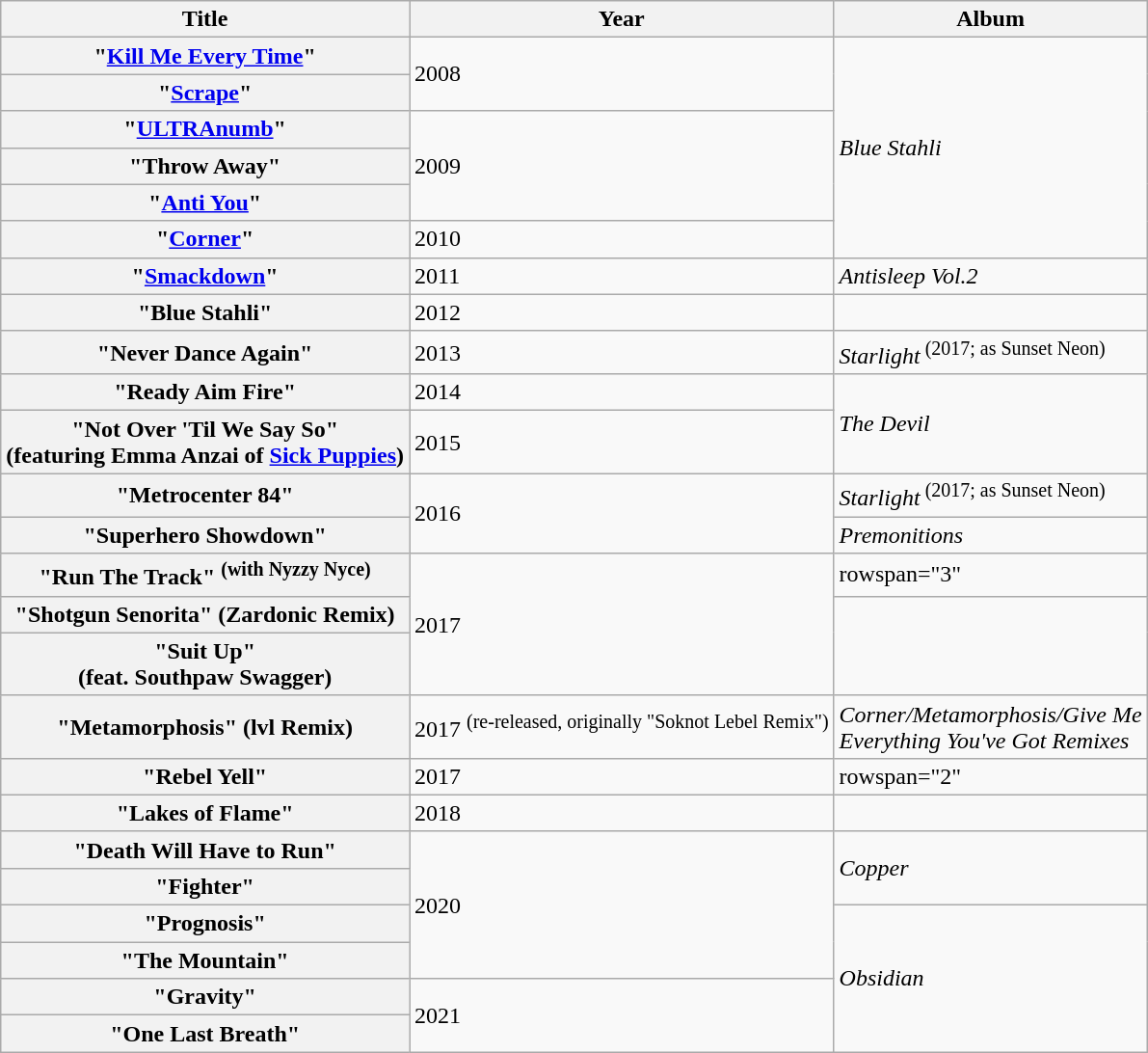<table class="wikitable plainrowheaders">
<tr>
<th>Title</th>
<th>Year</th>
<th>Album</th>
</tr>
<tr>
<th scope="row">"<a href='#'>Kill Me Every Time</a>"</th>
<td rowspan=2>2008</td>
<td rowspan=6><em>Blue Stahli</em></td>
</tr>
<tr>
<th scope="row">"<a href='#'>Scrape</a>"</th>
</tr>
<tr>
<th scope="row">"<a href='#'>ULTRAnumb</a>"</th>
<td rowspan=3>2009</td>
</tr>
<tr>
<th scope="row">"Throw Away"</th>
</tr>
<tr>
<th scope="row">"<a href='#'>Anti You</a>"</th>
</tr>
<tr>
<th scope="row">"<a href='#'>Corner</a>"</th>
<td>2010</td>
</tr>
<tr>
<th scope="row">"<a href='#'>Smackdown</a>"</th>
<td>2011</td>
<td><em>Antisleep Vol.2</em></td>
</tr>
<tr>
<th scope="row">"Blue Stahli"</th>
<td>2012</td>
<td></td>
</tr>
<tr>
<th scope="row">"Never Dance Again"</th>
<td>2013</td>
<td><em>Starlight</em><sup> (2017; as Sunset Neon)</sup></td>
</tr>
<tr>
<th scope="row">"Ready Aim Fire"</th>
<td>2014</td>
<td rowspan=2><em>The Devil</em></td>
</tr>
<tr>
<th scope="row">"Not Over 'Til We Say So"<br><span>(featuring Emma Anzai of <a href='#'>Sick Puppies</a>)</span></th>
<td>2015</td>
</tr>
<tr>
<th scope="row">"Metrocenter 84"</th>
<td rowspan=2>2016</td>
<td rowspan=1><em>Starlight</em><sup> (2017; as Sunset Neon)</sup></td>
</tr>
<tr>
<th scope="row">"Superhero Showdown"</th>
<td rowspan=1><em>Premonitions</em></td>
</tr>
<tr>
<th scope="row">"Run The Track" <sup>(with Nyzzy Nyce)</sup></th>
<td rowspan=3>2017</td>
<td>rowspan="3" </td>
</tr>
<tr>
<th scope="row">"Shotgun Senorita" (Zardonic Remix)</th>
</tr>
<tr>
<th scope="row">"Suit Up"<br><span>(feat. Southpaw Swagger)</span></th>
</tr>
<tr>
<th scope="row">"Metamorphosis" (lvl Remix)</th>
<td>2017 <sup>(re-released, originally "Soknot Lebel Remix")</sup></td>
<td rowspan=1><em>Corner/Metamorphosis/Give Me <br>Everything You've Got Remixes</em></td>
</tr>
<tr>
<th scope="row">"Rebel Yell"</th>
<td>2017</td>
<td>rowspan="2" </td>
</tr>
<tr>
<th scope="row">"Lakes of Flame"</th>
<td>2018</td>
</tr>
<tr>
<th scope="row">"Death Will Have to Run"</th>
<td rowspan="4">2020</td>
<td rowspan="2"><em>Copper</em></td>
</tr>
<tr>
<th scope="row">"Fighter"</th>
</tr>
<tr>
<th scope="row">"Prognosis"</th>
<td rowspan="4"><em>Obsidian</em></td>
</tr>
<tr>
<th scope="row">"The Mountain"</th>
</tr>
<tr>
<th scope="row">"Gravity"</th>
<td rowspan="2">2021</td>
</tr>
<tr>
<th scope="row">"One Last Breath"</th>
</tr>
</table>
